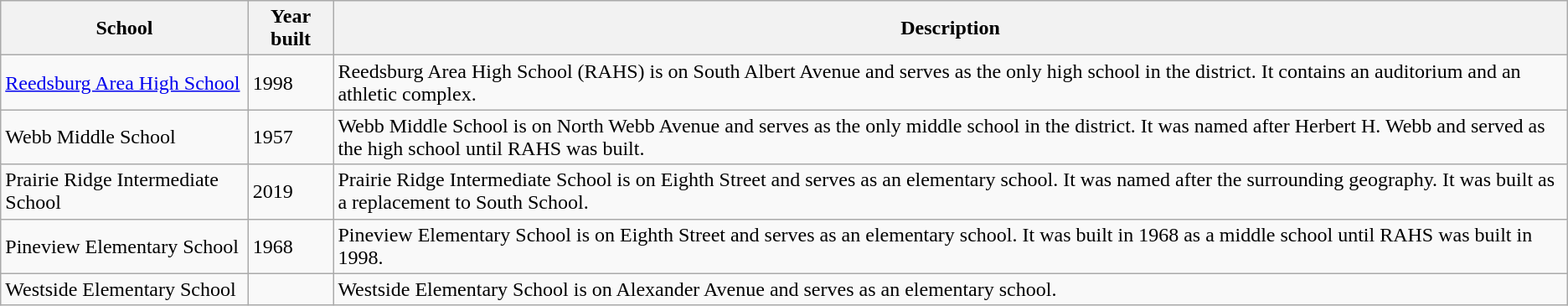<table class="wikitable">
<tr>
<th>School</th>
<th>Year built</th>
<th>Description</th>
</tr>
<tr>
<td><a href='#'>Reedsburg Area High School</a></td>
<td>1998</td>
<td>Reedsburg Area High School (RAHS) is on South Albert Avenue and serves as the only high school in the district. It contains an auditorium and an athletic complex.</td>
</tr>
<tr>
<td>Webb Middle School</td>
<td>1957</td>
<td>Webb Middle School is on North Webb Avenue and serves as the only middle school in the district. It was named after Herbert H. Webb and served as the high school until RAHS was built.</td>
</tr>
<tr>
<td>Prairie Ridge Intermediate School</td>
<td>2019</td>
<td>Prairie Ridge Intermediate School is on Eighth Street and serves as an elementary school. It was named after the surrounding geography. It was built as a replacement to South School.</td>
</tr>
<tr>
<td>Pineview Elementary School</td>
<td>1968</td>
<td>Pineview Elementary School is on Eighth Street and serves as an elementary school. It was built in 1968 as a middle school until RAHS was built in 1998.</td>
</tr>
<tr>
<td>Westside Elementary School</td>
<td></td>
<td>Westside Elementary School is on Alexander Avenue and serves as an elementary school.</td>
</tr>
</table>
